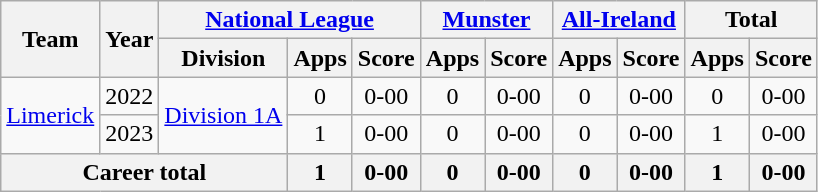<table class="wikitable" style="text-align:center">
<tr>
<th rowspan="2">Team</th>
<th rowspan="2">Year</th>
<th colspan="3"><a href='#'>National League</a></th>
<th colspan="2"><a href='#'>Munster</a></th>
<th colspan="2"><a href='#'>All-Ireland</a></th>
<th colspan="2">Total</th>
</tr>
<tr>
<th>Division</th>
<th>Apps</th>
<th>Score</th>
<th>Apps</th>
<th>Score</th>
<th>Apps</th>
<th>Score</th>
<th>Apps</th>
<th>Score</th>
</tr>
<tr>
<td rowspan="2"><a href='#'>Limerick</a></td>
<td>2022</td>
<td rowspan="2"><a href='#'>Division 1A</a></td>
<td>0</td>
<td>0-00</td>
<td>0</td>
<td>0-00</td>
<td>0</td>
<td>0-00</td>
<td>0</td>
<td>0-00</td>
</tr>
<tr>
<td>2023</td>
<td>1</td>
<td>0-00</td>
<td>0</td>
<td>0-00</td>
<td>0</td>
<td>0-00</td>
<td>1</td>
<td>0-00</td>
</tr>
<tr>
<th colspan="3">Career total</th>
<th>1</th>
<th>0-00</th>
<th>0</th>
<th>0-00</th>
<th>0</th>
<th>0-00</th>
<th>1</th>
<th>0-00</th>
</tr>
</table>
